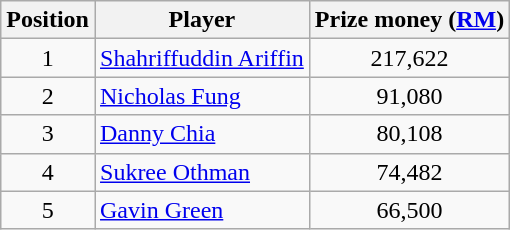<table class=wikitable>
<tr>
<th>Position</th>
<th>Player</th>
<th>Prize money (<a href='#'>RM</a>)</th>
</tr>
<tr>
<td align=center>1</td>
<td> <a href='#'>Shahriffuddin Ariffin</a></td>
<td align=center>217,622</td>
</tr>
<tr>
<td align=center>2</td>
<td> <a href='#'>Nicholas Fung</a></td>
<td align=center>91,080</td>
</tr>
<tr>
<td align=center>3</td>
<td> <a href='#'>Danny Chia</a></td>
<td align=center>80,108</td>
</tr>
<tr>
<td align=center>4</td>
<td> <a href='#'>Sukree Othman</a></td>
<td align=center>74,482</td>
</tr>
<tr>
<td align=center>5</td>
<td> <a href='#'>Gavin Green</a></td>
<td align=center>66,500</td>
</tr>
</table>
